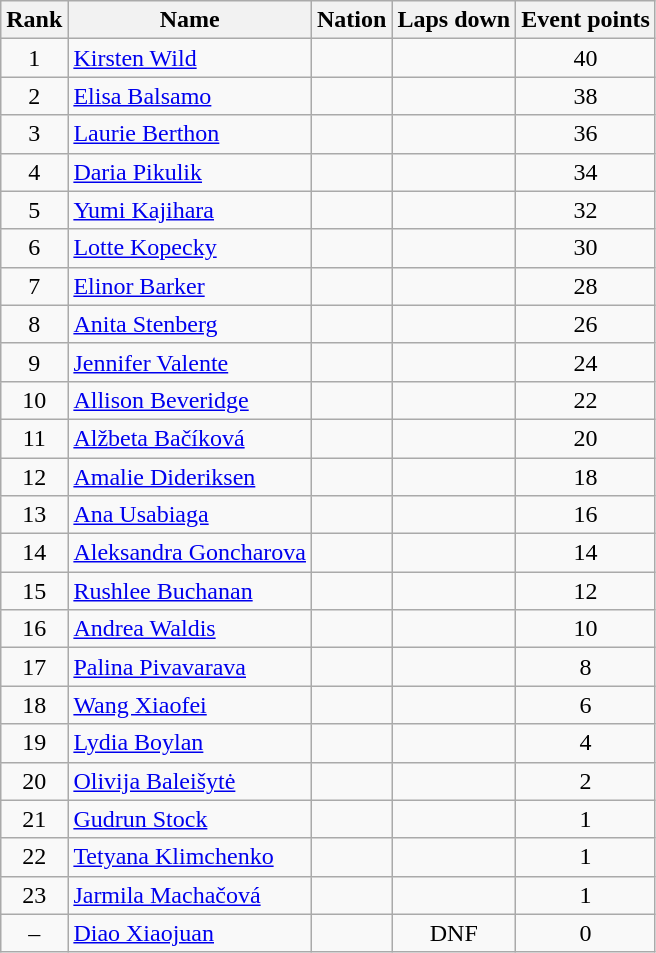<table class="wikitable sortable" style="text-align:center">
<tr>
<th>Rank</th>
<th>Name</th>
<th>Nation</th>
<th>Laps down</th>
<th>Event points</th>
</tr>
<tr>
<td>1</td>
<td align=left><a href='#'>Kirsten Wild</a></td>
<td align=left></td>
<td></td>
<td>40</td>
</tr>
<tr>
<td>2</td>
<td align=left><a href='#'>Elisa Balsamo</a></td>
<td align=left></td>
<td></td>
<td>38</td>
</tr>
<tr>
<td>3</td>
<td align=left><a href='#'>Laurie Berthon</a></td>
<td align=left></td>
<td></td>
<td>36</td>
</tr>
<tr>
<td>4</td>
<td align=left><a href='#'>Daria Pikulik</a></td>
<td align=left></td>
<td></td>
<td>34</td>
</tr>
<tr>
<td>5</td>
<td align=left><a href='#'>Yumi Kajihara</a></td>
<td align=left></td>
<td></td>
<td>32</td>
</tr>
<tr>
<td>6</td>
<td align=left><a href='#'>Lotte Kopecky</a></td>
<td align=left></td>
<td></td>
<td>30</td>
</tr>
<tr>
<td>7</td>
<td align=left><a href='#'>Elinor Barker</a></td>
<td align=left></td>
<td></td>
<td>28</td>
</tr>
<tr>
<td>8</td>
<td align=left><a href='#'>Anita Stenberg</a></td>
<td align=left></td>
<td></td>
<td>26</td>
</tr>
<tr>
<td>9</td>
<td align=left><a href='#'>Jennifer Valente</a></td>
<td align=left></td>
<td></td>
<td>24</td>
</tr>
<tr>
<td>10</td>
<td align=left><a href='#'>Allison Beveridge</a></td>
<td align=left></td>
<td></td>
<td>22</td>
</tr>
<tr>
<td>11</td>
<td align=left><a href='#'>Alžbeta Bačíková</a></td>
<td align=left></td>
<td></td>
<td>20</td>
</tr>
<tr>
<td>12</td>
<td align=left><a href='#'>Amalie Dideriksen</a></td>
<td align=left></td>
<td></td>
<td>18</td>
</tr>
<tr>
<td>13</td>
<td align=left><a href='#'>Ana Usabiaga</a></td>
<td align=left></td>
<td></td>
<td>16</td>
</tr>
<tr>
<td>14</td>
<td align=left><a href='#'>Aleksandra Goncharova</a></td>
<td align=left></td>
<td></td>
<td>14</td>
</tr>
<tr>
<td>15</td>
<td align=left><a href='#'>Rushlee Buchanan</a></td>
<td align=left></td>
<td></td>
<td>12</td>
</tr>
<tr>
<td>16</td>
<td align=left><a href='#'>Andrea Waldis</a></td>
<td align=left></td>
<td></td>
<td>10</td>
</tr>
<tr>
<td>17</td>
<td align=left><a href='#'>Palina Pivavarava</a></td>
<td align=left></td>
<td></td>
<td>8</td>
</tr>
<tr>
<td>18</td>
<td align=left><a href='#'>Wang Xiaofei</a></td>
<td align=left></td>
<td></td>
<td>6</td>
</tr>
<tr>
<td>19</td>
<td align=left><a href='#'>Lydia Boylan</a></td>
<td align=left></td>
<td></td>
<td>4</td>
</tr>
<tr>
<td>20</td>
<td align=left><a href='#'>Olivija Baleišytė</a></td>
<td align=left></td>
<td></td>
<td>2</td>
</tr>
<tr>
<td>21</td>
<td align=left><a href='#'>Gudrun Stock</a></td>
<td align=left></td>
<td></td>
<td>1</td>
</tr>
<tr>
<td>22</td>
<td align=left><a href='#'>Tetyana Klimchenko</a></td>
<td align=left></td>
<td></td>
<td>1</td>
</tr>
<tr>
<td>23</td>
<td align=left><a href='#'>Jarmila Machačová</a></td>
<td align=left></td>
<td></td>
<td>1</td>
</tr>
<tr>
<td>–</td>
<td align=left><a href='#'>Diao Xiaojuan</a></td>
<td align=left></td>
<td>DNF</td>
<td>0</td>
</tr>
</table>
